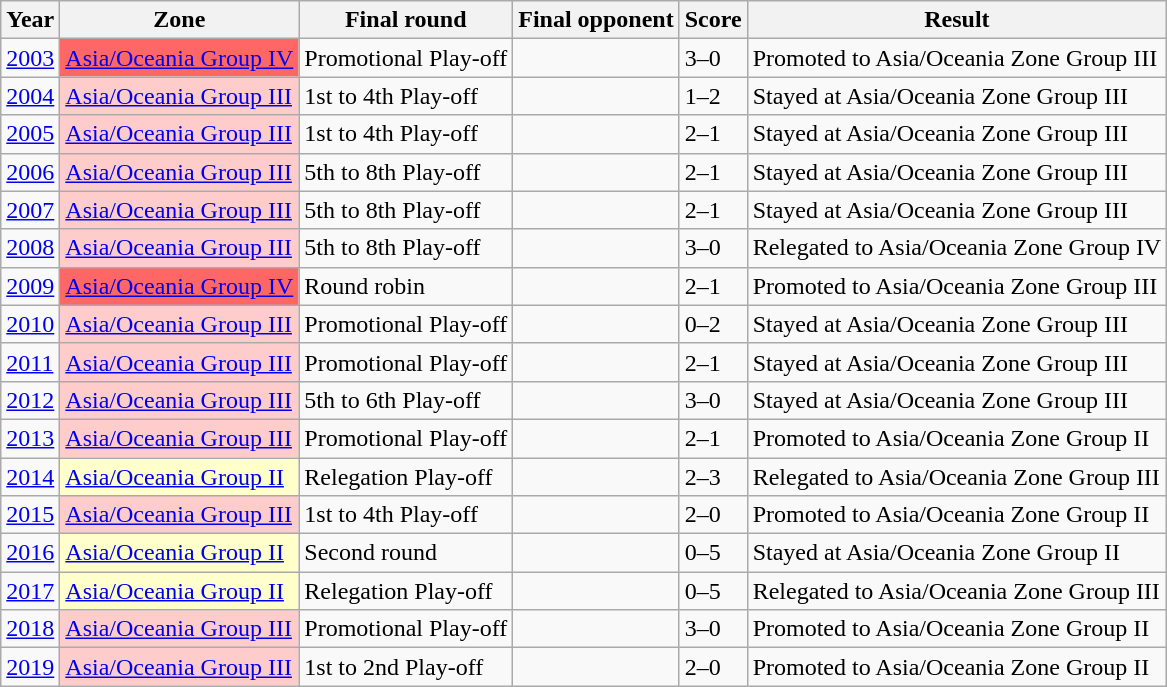<table class=wikitable>
<tr>
<th>Year</th>
<th>Zone</th>
<th>Final round</th>
<th>Final opponent</th>
<th>Score</th>
<th>Result</th>
</tr>
<tr>
<td><a href='#'>2003</a></td>
<td bgcolor=#ff6666><a href='#'>Asia/Oceania Group IV</a></td>
<td>Promotional Play-off</td>
<td></td>
<td>3–0</td>
<td>Promoted to Asia/Oceania Zone Group III</td>
</tr>
<tr>
<td><a href='#'>2004</a></td>
<td bgcolor=#ffcccc><a href='#'>Asia/Oceania Group III</a></td>
<td>1st to 4th Play-off</td>
<td></td>
<td>1–2</td>
<td>Stayed at Asia/Oceania Zone Group III</td>
</tr>
<tr>
<td><a href='#'>2005</a></td>
<td bgcolor=#ffcccc><a href='#'>Asia/Oceania Group III</a></td>
<td>1st to 4th Play-off</td>
<td></td>
<td>2–1</td>
<td>Stayed at Asia/Oceania Zone Group III</td>
</tr>
<tr>
<td><a href='#'>2006</a></td>
<td bgcolor=#ffcccc><a href='#'>Asia/Oceania Group III</a></td>
<td>5th to 8th Play-off</td>
<td></td>
<td>2–1</td>
<td>Stayed at Asia/Oceania Zone Group III</td>
</tr>
<tr>
<td><a href='#'>2007</a></td>
<td bgcolor=#ffcccc><a href='#'>Asia/Oceania Group III</a></td>
<td>5th to 8th Play-off</td>
<td></td>
<td>2–1</td>
<td>Stayed at Asia/Oceania Zone Group III</td>
</tr>
<tr>
<td><a href='#'>2008</a></td>
<td bgcolor=#ffcccc><a href='#'>Asia/Oceania Group III</a></td>
<td>5th to 8th Play-off</td>
<td></td>
<td>3–0</td>
<td>Relegated to Asia/Oceania Zone Group IV</td>
</tr>
<tr>
<td><a href='#'>2009</a></td>
<td bgcolor=#ff6666><a href='#'>Asia/Oceania Group IV</a></td>
<td>Round robin</td>
<td></td>
<td>2–1</td>
<td>Promoted to Asia/Oceania Zone Group III</td>
</tr>
<tr>
<td><a href='#'>2010</a></td>
<td bgcolor=#ffcccc><a href='#'>Asia/Oceania Group III</a></td>
<td>Promotional Play-off</td>
<td></td>
<td>0–2</td>
<td>Stayed at Asia/Oceania Zone Group III</td>
</tr>
<tr>
<td><a href='#'>2011</a></td>
<td bgcolor=#ffcccc><a href='#'>Asia/Oceania Group III</a></td>
<td>Promotional Play-off</td>
<td></td>
<td>2–1</td>
<td>Stayed at Asia/Oceania Zone Group III</td>
</tr>
<tr>
<td><a href='#'>2012</a></td>
<td bgcolor=#ffcccc><a href='#'>Asia/Oceania Group III</a></td>
<td>5th to 6th Play-off</td>
<td></td>
<td>3–0</td>
<td>Stayed at Asia/Oceania Zone Group III</td>
</tr>
<tr>
<td><a href='#'>2013</a></td>
<td bgcolor=#ffcccc><a href='#'>Asia/Oceania Group III</a></td>
<td>Promotional Play-off</td>
<td></td>
<td>2–1</td>
<td>Promoted to Asia/Oceania Zone Group II</td>
</tr>
<tr>
<td><a href='#'>2014</a></td>
<td bgcolor=#ffffcc><a href='#'>Asia/Oceania Group II</a></td>
<td>Relegation Play-off</td>
<td></td>
<td>2–3</td>
<td>Relegated to Asia/Oceania Zone Group III</td>
</tr>
<tr>
<td><a href='#'>2015</a></td>
<td bgcolor=#ffcccc><a href='#'>Asia/Oceania Group III</a></td>
<td>1st to 4th Play-off</td>
<td></td>
<td>2–0</td>
<td>Promoted to Asia/Oceania Zone Group II</td>
</tr>
<tr>
<td><a href='#'>2016</a></td>
<td bgcolor=#ffffcc><a href='#'>Asia/Oceania Group II</a></td>
<td>Second round</td>
<td></td>
<td>0–5</td>
<td>Stayed at Asia/Oceania Zone Group II</td>
</tr>
<tr>
<td><a href='#'>2017</a></td>
<td bgcolor=#ffffcc><a href='#'>Asia/Oceania Group II</a></td>
<td>Relegation Play-off</td>
<td></td>
<td>0–5</td>
<td>Relegated to Asia/Oceania Zone Group III</td>
</tr>
<tr>
<td><a href='#'>2018</a></td>
<td bgcolor=#ffcccc><a href='#'>Asia/Oceania Group III</a></td>
<td>Promotional Play-off</td>
<td></td>
<td>3–0</td>
<td>Promoted to Asia/Oceania Zone Group II</td>
</tr>
<tr>
<td><a href='#'>2019</a></td>
<td bgcolor=#ffcccc><a href='#'>Asia/Oceania Group III</a></td>
<td>1st to 2nd Play-off</td>
<td></td>
<td>2–0</td>
<td>Promoted to Asia/Oceania Zone Group II</td>
</tr>
</table>
